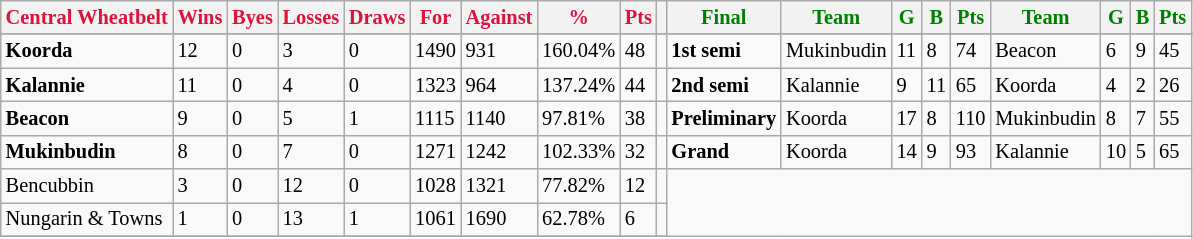<table style="font-size: 85%; text-align: left;" class="wikitable">
<tr>
<th style="color:crimson">Central Wheatbelt</th>
<th style="color:crimson">Wins</th>
<th style="color:crimson">Byes</th>
<th style="color:crimson">Losses</th>
<th style="color:crimson">Draws</th>
<th style="color:crimson">For</th>
<th style="color:crimson">Against</th>
<th style="color:crimson">%</th>
<th style="color:crimson">Pts</th>
<th></th>
<th style="color:green">Final</th>
<th style="color:green">Team</th>
<th style="color:green">G</th>
<th style="color:green">B</th>
<th style="color:green">Pts</th>
<th style="color:green">Team</th>
<th style="color:green">G</th>
<th style="color:green">B</th>
<th style="color:green">Pts</th>
</tr>
<tr>
</tr>
<tr>
</tr>
<tr>
<td><strong>Koorda</strong></td>
<td>12</td>
<td>0</td>
<td>3</td>
<td>0</td>
<td>1490</td>
<td>931</td>
<td>160.04%</td>
<td>48</td>
<td></td>
<td><strong>1st semi</strong></td>
<td>Mukinbudin</td>
<td>11</td>
<td>8</td>
<td>74</td>
<td>Beacon</td>
<td>6</td>
<td>9</td>
<td>45</td>
</tr>
<tr>
<td><strong>Kalannie</strong></td>
<td>11</td>
<td>0</td>
<td>4</td>
<td>0</td>
<td>1323</td>
<td>964</td>
<td>137.24%</td>
<td>44</td>
<td></td>
<td><strong>2nd semi</strong></td>
<td>Kalannie</td>
<td>9</td>
<td>11</td>
<td>65</td>
<td>Koorda</td>
<td>4</td>
<td>2</td>
<td>26</td>
</tr>
<tr>
<td><strong>Beacon</strong></td>
<td>9</td>
<td>0</td>
<td>5</td>
<td>1</td>
<td>1115</td>
<td>1140</td>
<td>97.81%</td>
<td>38</td>
<td></td>
<td><strong>Preliminary</strong></td>
<td>Koorda</td>
<td>17</td>
<td>8</td>
<td>110</td>
<td>Mukinbudin</td>
<td>8</td>
<td>7</td>
<td>55</td>
</tr>
<tr>
<td><strong>Mukinbudin</strong></td>
<td>8</td>
<td>0</td>
<td>7</td>
<td>0</td>
<td>1271</td>
<td>1242</td>
<td>102.33%</td>
<td>32</td>
<td></td>
<td><strong>Grand</strong></td>
<td>Koorda</td>
<td>14</td>
<td>9</td>
<td>93</td>
<td>Kalannie</td>
<td>10</td>
<td>5</td>
<td>65</td>
</tr>
<tr>
<td>Bencubbin</td>
<td>3</td>
<td>0</td>
<td>12</td>
<td>0</td>
<td>1028</td>
<td>1321</td>
<td>77.82%</td>
<td>12</td>
<td></td>
</tr>
<tr>
<td>Nungarin & Towns</td>
<td>1</td>
<td>0</td>
<td>13</td>
<td>1</td>
<td>1061</td>
<td>1690</td>
<td>62.78%</td>
<td>6</td>
<td></td>
</tr>
<tr>
</tr>
</table>
